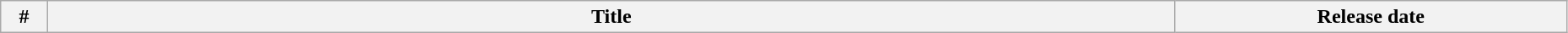<table class="wikitable" style="width:98%;">
<tr>
<th style="width:3%;">#</th>
<th>Title</th>
<th style="width:25%;">Release date<br>
</th>
</tr>
</table>
